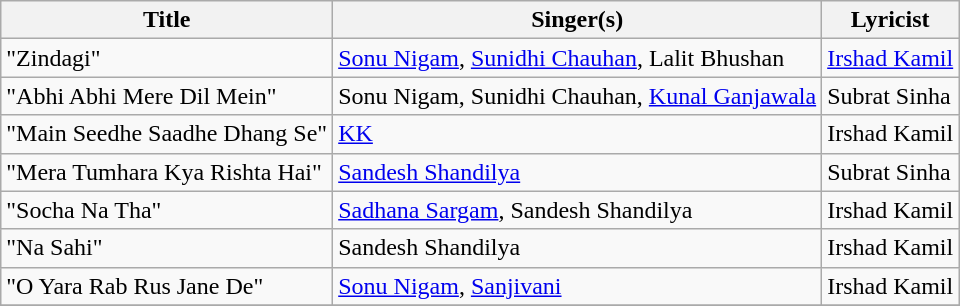<table class="wikitable">
<tr>
<th>Title</th>
<th>Singer(s)</th>
<th>Lyricist</th>
</tr>
<tr>
<td>"Zindagi"</td>
<td><a href='#'>Sonu Nigam</a>, <a href='#'>Sunidhi Chauhan</a>, Lalit Bhushan</td>
<td><a href='#'>Irshad Kamil</a></td>
</tr>
<tr>
<td>"Abhi Abhi Mere Dil Mein"</td>
<td>Sonu Nigam, Sunidhi Chauhan, <a href='#'>Kunal Ganjawala</a></td>
<td>Subrat Sinha</td>
</tr>
<tr>
<td>"Main Seedhe Saadhe Dhang Se"</td>
<td><a href='#'>KK</a></td>
<td>Irshad Kamil</td>
</tr>
<tr>
<td>"Mera Tumhara Kya Rishta Hai"</td>
<td><a href='#'>Sandesh Shandilya</a></td>
<td>Subrat Sinha</td>
</tr>
<tr>
<td>"Socha Na Tha"</td>
<td><a href='#'>Sadhana Sargam</a>, Sandesh Shandilya</td>
<td>Irshad Kamil</td>
</tr>
<tr>
<td>"Na Sahi"</td>
<td>Sandesh Shandilya</td>
<td>Irshad Kamil</td>
</tr>
<tr>
<td>"O Yara Rab Rus Jane De"</td>
<td><a href='#'>Sonu Nigam</a>, <a href='#'>Sanjivani</a></td>
<td>Irshad Kamil</td>
</tr>
<tr>
</tr>
</table>
